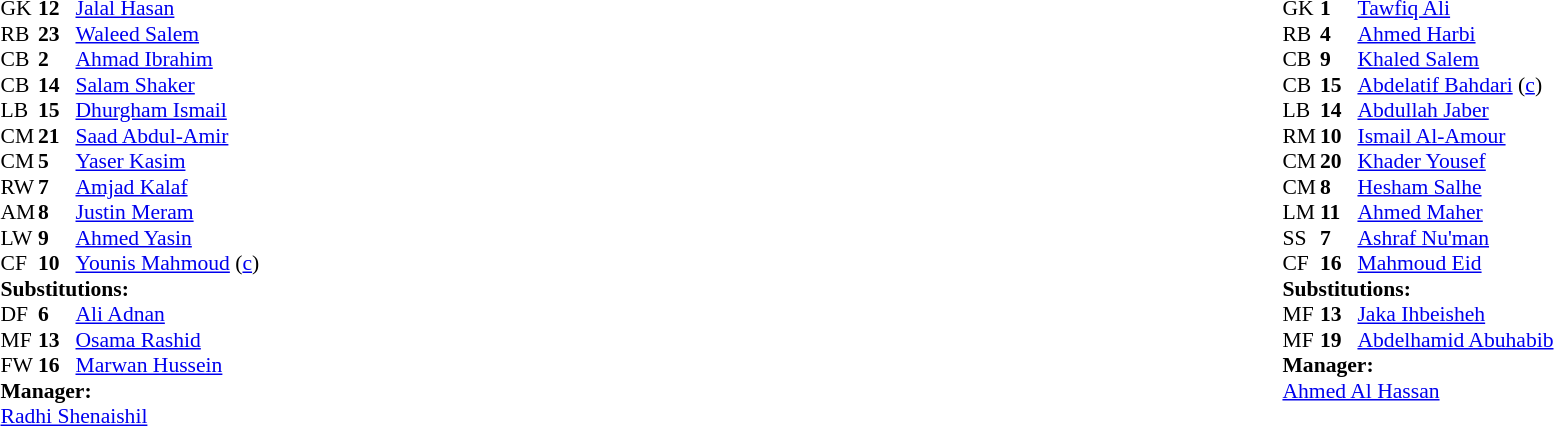<table width="100%">
<tr>
<td valign="top" width="40%"><br><table style="font-size:90%;" cellspacing="0" cellpadding="0">
<tr>
<th width="25"></th>
<th width="25"></th>
</tr>
<tr>
<td>GK</td>
<td><strong>12</strong></td>
<td><a href='#'>Jalal Hasan</a></td>
</tr>
<tr>
<td>RB</td>
<td><strong>23</strong></td>
<td><a href='#'>Waleed Salem</a></td>
</tr>
<tr>
<td>CB</td>
<td><strong>2</strong></td>
<td><a href='#'>Ahmad Ibrahim</a></td>
</tr>
<tr>
<td>CB</td>
<td><strong>14</strong></td>
<td><a href='#'>Salam Shaker</a></td>
</tr>
<tr>
<td>LB</td>
<td><strong>15</strong></td>
<td><a href='#'>Dhurgham Ismail</a></td>
</tr>
<tr>
<td>CM</td>
<td><strong>21</strong></td>
<td><a href='#'>Saad Abdul-Amir</a></td>
</tr>
<tr>
<td>CM</td>
<td><strong>5</strong></td>
<td><a href='#'>Yaser Kasim</a></td>
</tr>
<tr>
<td>RW</td>
<td><strong>7</strong></td>
<td><a href='#'>Amjad Kalaf</a></td>
<td></td>
<td></td>
</tr>
<tr>
<td>AM</td>
<td><strong>8</strong></td>
<td><a href='#'>Justin Meram</a></td>
<td></td>
<td></td>
</tr>
<tr>
<td>LW</td>
<td><strong>9</strong></td>
<td><a href='#'>Ahmed Yasin</a></td>
</tr>
<tr>
<td>CF</td>
<td><strong>10</strong></td>
<td><a href='#'>Younis Mahmoud</a> (<a href='#'>c</a>)</td>
<td></td>
<td></td>
</tr>
<tr>
<td colspan=3><strong>Substitutions:</strong></td>
</tr>
<tr>
<td>DF</td>
<td><strong>6</strong></td>
<td><a href='#'>Ali Adnan</a></td>
<td></td>
<td></td>
</tr>
<tr>
<td>MF</td>
<td><strong>13</strong></td>
<td><a href='#'>Osama Rashid</a></td>
<td></td>
<td></td>
</tr>
<tr>
<td>FW</td>
<td><strong>16</strong></td>
<td><a href='#'>Marwan Hussein</a></td>
<td></td>
<td></td>
</tr>
<tr>
<td colspan=3><strong>Manager:</strong></td>
</tr>
<tr>
<td colspan=4><a href='#'>Radhi Shenaishil</a></td>
</tr>
</table>
</td>
<td valign="top"></td>
<td valign="top" width="50%"><br><table style="font-size:90%;" cellspacing="0" cellpadding="0" align="center">
<tr>
<th width=25></th>
<th width=25></th>
</tr>
<tr>
<td>GK</td>
<td><strong>1</strong></td>
<td><a href='#'>Tawfiq Ali</a></td>
</tr>
<tr>
<td>RB</td>
<td><strong>4</strong></td>
<td><a href='#'>Ahmed Harbi</a></td>
<td></td>
</tr>
<tr>
<td>CB</td>
<td><strong>9</strong></td>
<td><a href='#'>Khaled Salem</a></td>
</tr>
<tr>
<td>CB</td>
<td><strong>15</strong></td>
<td><a href='#'>Abdelatif Bahdari</a> (<a href='#'>c</a>)</td>
</tr>
<tr>
<td>LB</td>
<td><strong>14</strong></td>
<td><a href='#'>Abdullah Jaber</a></td>
</tr>
<tr>
<td>RM</td>
<td><strong>10</strong></td>
<td><a href='#'>Ismail Al-Amour</a></td>
<td></td>
<td></td>
</tr>
<tr>
<td>CM</td>
<td><strong>20</strong></td>
<td><a href='#'>Khader Yousef</a></td>
</tr>
<tr>
<td>CM</td>
<td><strong>8</strong></td>
<td><a href='#'>Hesham Salhe</a></td>
<td></td>
</tr>
<tr>
<td>LM</td>
<td><strong>11</strong></td>
<td><a href='#'>Ahmed Maher</a></td>
</tr>
<tr>
<td>SS</td>
<td><strong>7</strong></td>
<td><a href='#'>Ashraf Nu'man</a></td>
</tr>
<tr>
<td>CF</td>
<td><strong>16</strong></td>
<td><a href='#'>Mahmoud Eid</a></td>
<td></td>
<td></td>
</tr>
<tr>
<td colspan=3><strong>Substitutions:</strong></td>
</tr>
<tr>
<td>MF</td>
<td><strong>13</strong></td>
<td><a href='#'>Jaka Ihbeisheh</a></td>
<td></td>
<td></td>
</tr>
<tr>
<td>MF</td>
<td><strong>19</strong></td>
<td><a href='#'>Abdelhamid Abuhabib</a></td>
<td></td>
<td></td>
</tr>
<tr>
<td colspan=3><strong>Manager:</strong></td>
</tr>
<tr>
<td colspan=4><a href='#'>Ahmed Al Hassan</a></td>
</tr>
</table>
</td>
</tr>
</table>
